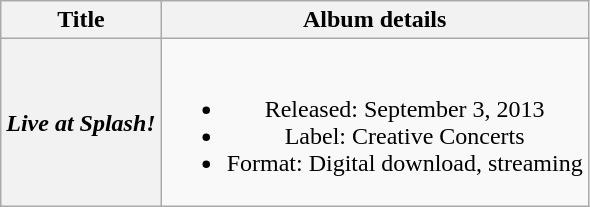<table class="wikitable plainrowheaders" style="text-align:center;">
<tr>
<th scope="col">Title</th>
<th scope="col">Album details</th>
</tr>
<tr>
<th scope="row"><em>Live at Splash!</em></th>
<td><br><ul><li>Released: September 3, 2013</li><li>Label: Creative Concerts</li><li>Format: Digital download, streaming</li></ul></td>
</tr>
</table>
